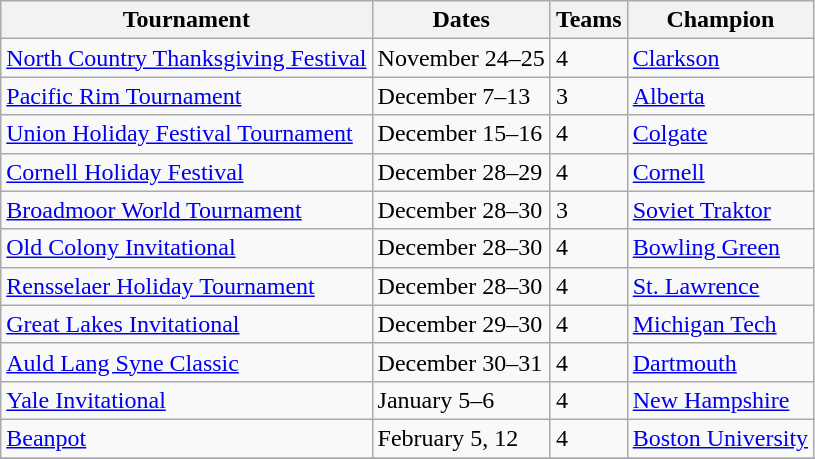<table class="wikitable">
<tr>
<th>Tournament</th>
<th>Dates</th>
<th>Teams</th>
<th>Champion</th>
</tr>
<tr>
<td><a href='#'>North Country Thanksgiving Festival</a></td>
<td>November 24–25</td>
<td>4</td>
<td><a href='#'>Clarkson</a></td>
</tr>
<tr>
<td><a href='#'>Pacific Rim Tournament</a></td>
<td>December 7–13</td>
<td>3</td>
<td><a href='#'>Alberta</a></td>
</tr>
<tr>
<td><a href='#'>Union Holiday Festival Tournament</a></td>
<td>December 15–16</td>
<td>4</td>
<td><a href='#'>Colgate</a></td>
</tr>
<tr>
<td><a href='#'>Cornell Holiday Festival</a></td>
<td>December 28–29</td>
<td>4</td>
<td><a href='#'>Cornell</a></td>
</tr>
<tr>
<td><a href='#'>Broadmoor World Tournament</a></td>
<td>December 28–30</td>
<td>3</td>
<td><a href='#'>Soviet Traktor</a></td>
</tr>
<tr>
<td><a href='#'>Old Colony Invitational</a></td>
<td>December 28–30</td>
<td>4</td>
<td><a href='#'>Bowling Green</a></td>
</tr>
<tr>
<td><a href='#'>Rensselaer Holiday Tournament</a></td>
<td>December 28–30</td>
<td>4</td>
<td><a href='#'>St. Lawrence</a></td>
</tr>
<tr>
<td><a href='#'>Great Lakes Invitational</a></td>
<td>December 29–30</td>
<td>4</td>
<td><a href='#'>Michigan Tech</a></td>
</tr>
<tr>
<td><a href='#'>Auld Lang Syne Classic</a></td>
<td>December 30–31</td>
<td>4</td>
<td><a href='#'>Dartmouth</a></td>
</tr>
<tr>
<td><a href='#'>Yale Invitational</a></td>
<td>January 5–6</td>
<td>4</td>
<td><a href='#'>New Hampshire</a></td>
</tr>
<tr>
<td><a href='#'>Beanpot</a></td>
<td>February 5, 12</td>
<td>4</td>
<td><a href='#'>Boston University</a></td>
</tr>
<tr>
</tr>
</table>
